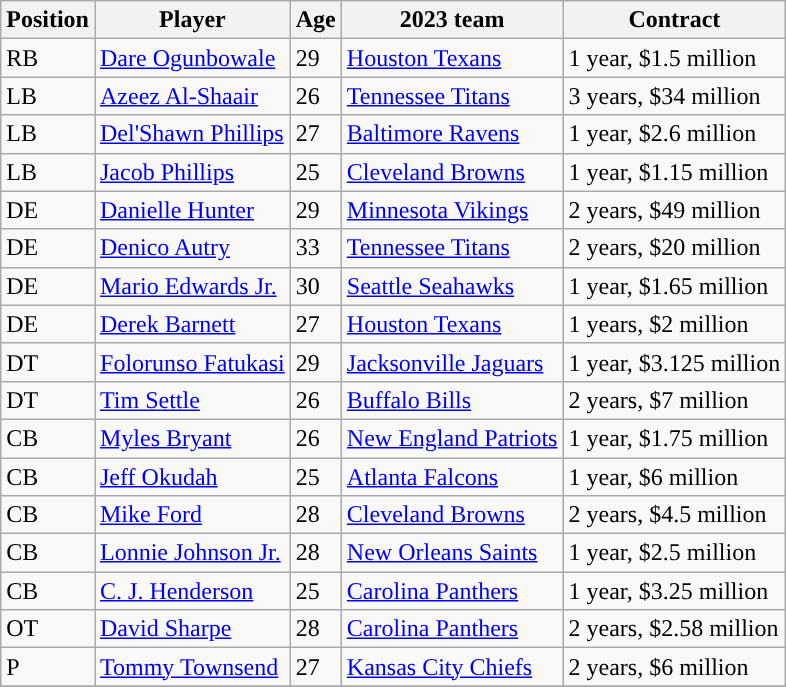<table class="wikitable">
<tr>
<th>Position</th>
<th>Player</th>
<th>Age</th>
<th>2023 team</th>
<th>Contract</th>
</tr>
<tr>
<td>RB</td>
<td><a href='#'>Dare Ogunbowale</a></td>
<td>29</td>
<td><a href='#'>Houston Texans</a></td>
<td>1 year, $1.5 million</td>
</tr>
<tr>
<td>LB</td>
<td><a href='#'>Azeez Al-Shaair</a></td>
<td>26</td>
<td><a href='#'>Tennessee Titans</a></td>
<td>3 years, $34 million</td>
</tr>
<tr>
<td>LB</td>
<td><a href='#'>Del'Shawn Phillips</a></td>
<td>27</td>
<td><a href='#'>Baltimore Ravens</a></td>
<td>1 year, $2.6 million</td>
</tr>
<tr>
<td>LB</td>
<td><a href='#'>Jacob Phillips</a></td>
<td>25</td>
<td><a href='#'>Cleveland Browns</a></td>
<td>1 year, $1.15 million</td>
</tr>
<tr>
<td>DE</td>
<td><a href='#'>Danielle Hunter</a></td>
<td>29</td>
<td><a href='#'>Minnesota Vikings</a></td>
<td>2 years, $49 million</td>
</tr>
<tr>
<td>DE</td>
<td><a href='#'>Denico Autry</a></td>
<td>33</td>
<td><a href='#'>Tennessee Titans</a></td>
<td>2 years, $20 million</td>
</tr>
<tr>
<td>DE</td>
<td><a href='#'>Mario Edwards Jr.</a></td>
<td>30</td>
<td><a href='#'>Seattle Seahawks</a></td>
<td>1 year, $1.65 million</td>
</tr>
<tr>
<td>DE</td>
<td><a href='#'>Derek Barnett</a></td>
<td>27</td>
<td><a href='#'>Houston Texans</a></td>
<td>1 years, $2 million</td>
</tr>
<tr>
<td>DT</td>
<td><a href='#'>Folorunso Fatukasi</a></td>
<td>29</td>
<td><a href='#'>Jacksonville Jaguars</a></td>
<td>1 year, $3.125 million</td>
</tr>
<tr>
<td>DT</td>
<td><a href='#'>Tim Settle</a></td>
<td>26</td>
<td><a href='#'>Buffalo Bills</a></td>
<td>2 years, $7 million</td>
</tr>
<tr>
<td>CB</td>
<td><a href='#'>Myles Bryant</a></td>
<td>26</td>
<td><a href='#'>New England Patriots</a></td>
<td>1 year, $1.75 million</td>
</tr>
<tr>
<td>CB</td>
<td><a href='#'>Jeff Okudah</a></td>
<td>25</td>
<td><a href='#'>Atlanta Falcons</a></td>
<td>1 year, $6 million</td>
</tr>
<tr>
<td>CB</td>
<td><a href='#'>Mike Ford</a></td>
<td>28</td>
<td><a href='#'>Cleveland Browns</a></td>
<td>2 years, $4.5 million</td>
</tr>
<tr>
<td>CB</td>
<td><a href='#'>Lonnie Johnson Jr.</a></td>
<td>28</td>
<td><a href='#'>New Orleans Saints</a></td>
<td>1 year, $2.5 million</td>
</tr>
<tr>
<td>CB</td>
<td><a href='#'>C. J. Henderson</a></td>
<td>25</td>
<td><a href='#'>Carolina Panthers</a></td>
<td>1 year, $3.25 million</td>
</tr>
<tr>
<td>OT</td>
<td><a href='#'>David Sharpe</a></td>
<td>28</td>
<td><a href='#'>Carolina Panthers</a></td>
<td>2 years, $2.58 million</td>
</tr>
<tr>
<td>P</td>
<td><a href='#'>Tommy Townsend</a></td>
<td>27</td>
<td><a href='#'>Kansas City Chiefs</a></td>
<td>2 years, $6 million</td>
</tr>
<tr>
</tr>
</table>
